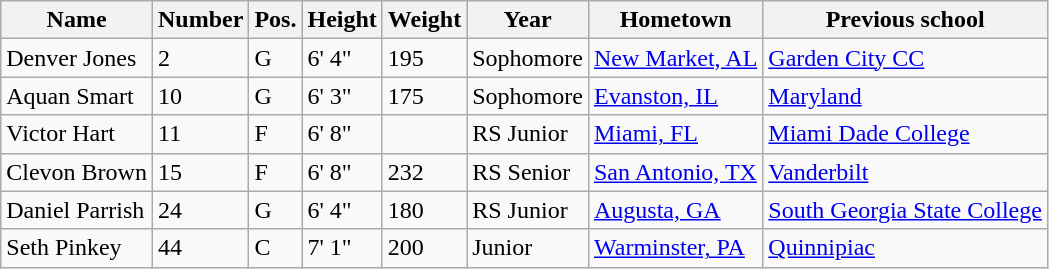<table class="wikitable sortable" border="1">
<tr>
<th>Name</th>
<th>Number</th>
<th>Pos.</th>
<th>Height</th>
<th>Weight</th>
<th>Year</th>
<th>Hometown</th>
<th class="unsortable">Previous school</th>
</tr>
<tr>
<td>Denver Jones</td>
<td>2</td>
<td>G</td>
<td>6' 4"</td>
<td>195</td>
<td>Sophomore</td>
<td><a href='#'>New Market, AL</a></td>
<td><a href='#'>Garden City CC</a></td>
</tr>
<tr>
<td>Aquan Smart</td>
<td>10</td>
<td>G</td>
<td>6' 3"</td>
<td>175</td>
<td>Sophomore</td>
<td><a href='#'>Evanston, IL</a></td>
<td><a href='#'>Maryland</a></td>
</tr>
<tr>
<td>Victor Hart</td>
<td>11</td>
<td>F</td>
<td>6' 8"</td>
<td></td>
<td>RS Junior</td>
<td><a href='#'>Miami, FL</a></td>
<td><a href='#'>Miami Dade College</a></td>
</tr>
<tr>
<td>Clevon Brown</td>
<td>15</td>
<td>F</td>
<td>6' 8"</td>
<td>232</td>
<td>RS Senior</td>
<td><a href='#'>San Antonio, TX</a></td>
<td><a href='#'>Vanderbilt</a></td>
</tr>
<tr>
<td>Daniel Parrish</td>
<td>24</td>
<td>G</td>
<td>6' 4"</td>
<td>180</td>
<td>RS Junior</td>
<td><a href='#'>Augusta, GA</a></td>
<td><a href='#'>South Georgia State College</a></td>
</tr>
<tr>
<td>Seth Pinkey</td>
<td>44</td>
<td>C</td>
<td>7' 1"</td>
<td>200</td>
<td>Junior</td>
<td><a href='#'>Warminster, PA</a></td>
<td><a href='#'>Quinnipiac</a></td>
</tr>
</table>
